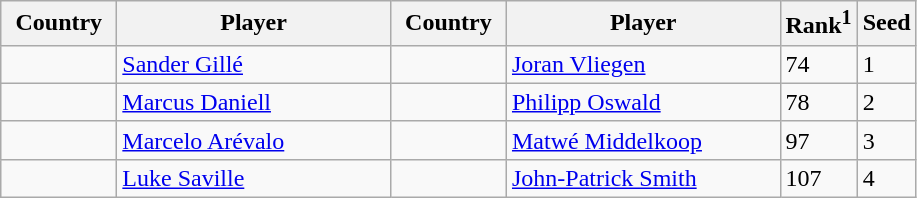<table class="sortable wikitable">
<tr>
<th width="70">Country</th>
<th width="175">Player</th>
<th width="70">Country</th>
<th width="175">Player</th>
<th>Rank<sup>1</sup></th>
<th>Seed</th>
</tr>
<tr>
<td></td>
<td><a href='#'>Sander Gillé</a></td>
<td></td>
<td><a href='#'>Joran Vliegen</a></td>
<td>74</td>
<td>1</td>
</tr>
<tr>
<td></td>
<td><a href='#'>Marcus Daniell</a></td>
<td></td>
<td><a href='#'>Philipp Oswald</a></td>
<td>78</td>
<td>2</td>
</tr>
<tr>
<td></td>
<td><a href='#'>Marcelo Arévalo</a></td>
<td></td>
<td><a href='#'>Matwé Middelkoop</a></td>
<td>97</td>
<td>3</td>
</tr>
<tr>
<td></td>
<td><a href='#'>Luke Saville</a></td>
<td></td>
<td><a href='#'>John-Patrick Smith</a></td>
<td>107</td>
<td>4</td>
</tr>
</table>
